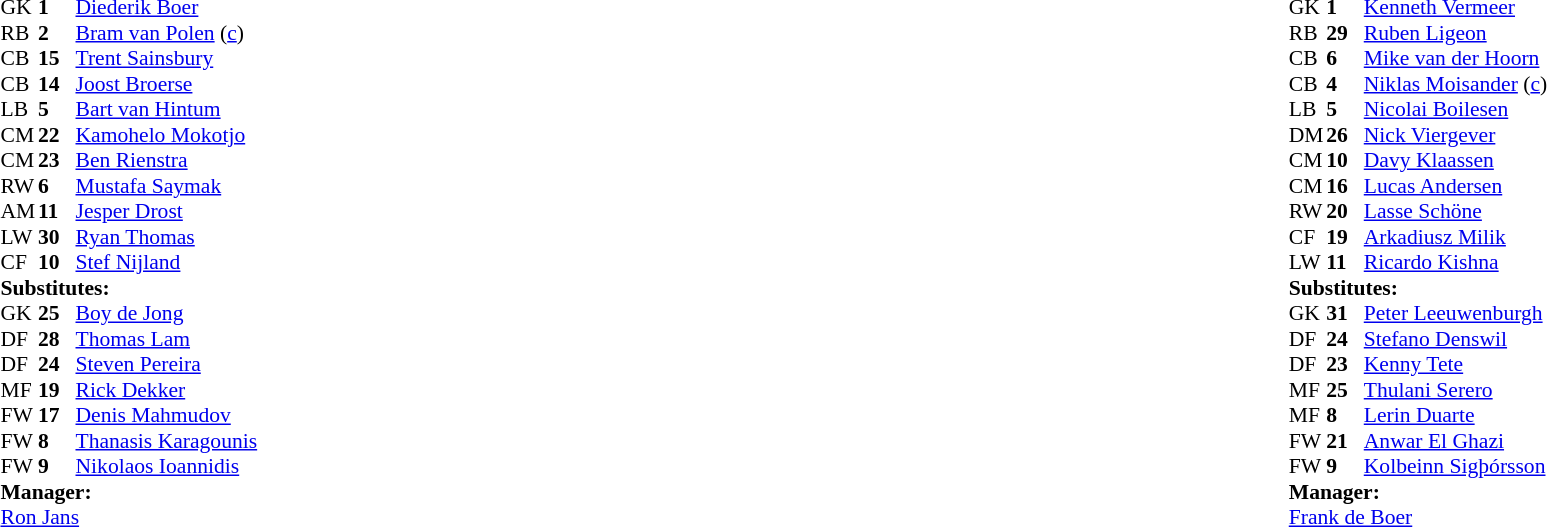<table width="100%">
<tr>
<td valign="top" width="40%"><br><table style="font-size: 90%" cellspacing="0" cellpadding="0">
<tr>
<td colspan="4"></td>
</tr>
<tr>
<th width="25"></th>
<th width="25"></th>
</tr>
<tr>
<td>GK</td>
<td><strong>1</strong></td>
<td> <a href='#'>Diederik Boer</a></td>
</tr>
<tr>
<td>RB</td>
<td><strong>2</strong></td>
<td> <a href='#'>Bram van Polen</a> (<a href='#'>c</a>)</td>
<td></td>
<td></td>
</tr>
<tr>
<td>CB</td>
<td><strong>15</strong></td>
<td> <a href='#'>Trent Sainsbury</a></td>
</tr>
<tr>
<td>CB</td>
<td><strong>14</strong></td>
<td> <a href='#'>Joost Broerse</a></td>
</tr>
<tr>
<td>LB</td>
<td><strong>5</strong></td>
<td> <a href='#'>Bart van Hintum</a></td>
<td></td>
<td></td>
</tr>
<tr>
<td>CM</td>
<td><strong>22</strong></td>
<td> <a href='#'>Kamohelo Mokotjo</a></td>
</tr>
<tr>
<td>CM</td>
<td><strong>23</strong></td>
<td> <a href='#'>Ben Rienstra</a></td>
<td></td>
<td></td>
</tr>
<tr>
<td>RW</td>
<td><strong>6</strong></td>
<td> <a href='#'>Mustafa Saymak</a></td>
</tr>
<tr>
<td>AM</td>
<td><strong>11</strong></td>
<td> <a href='#'>Jesper Drost</a></td>
</tr>
<tr>
<td>LW</td>
<td><strong>30</strong></td>
<td> <a href='#'>Ryan Thomas</a></td>
<td></td>
<td></td>
</tr>
<tr>
<td>CF</td>
<td><strong>10</strong></td>
<td> <a href='#'>Stef Nijland</a></td>
<td></td>
<td></td>
</tr>
<tr>
<td colspan=4><strong>Substitutes:</strong></td>
</tr>
<tr>
<td>GK</td>
<td><strong>25</strong></td>
<td> <a href='#'>Boy de Jong</a></td>
</tr>
<tr>
<td>DF</td>
<td><strong>28</strong></td>
<td> <a href='#'>Thomas Lam</a></td>
</tr>
<tr>
<td>DF</td>
<td><strong>24</strong></td>
<td> <a href='#'>Steven Pereira</a></td>
</tr>
<tr>
<td>MF</td>
<td><strong>19</strong></td>
<td> <a href='#'>Rick Dekker</a></td>
</tr>
<tr>
<td>FW</td>
<td><strong>17</strong></td>
<td> <a href='#'>Denis Mahmudov</a></td>
</tr>
<tr>
<td>FW</td>
<td><strong>8</strong></td>
<td> <a href='#'>Thanasis Karagounis</a></td>
<td></td>
<td></td>
</tr>
<tr>
<td>FW</td>
<td><strong>9</strong></td>
<td> <a href='#'>Nikolaos Ioannidis</a></td>
<td></td>
<td></td>
</tr>
<tr>
<td colspan=4><strong>Manager:</strong></td>
</tr>
<tr>
<td colspan="4"> <a href='#'>Ron Jans</a></td>
</tr>
<tr>
</tr>
</table>
</td>
<td valign="top"></td>
<td style="vertical-align:top; width:50%"><br><table cellspacing="0" cellpadding="0" style="font-size:90%; margin:auto">
<tr>
<th width=25></th>
<th width=25></th>
</tr>
<tr>
<td>GK</td>
<td><strong>1</strong></td>
<td> <a href='#'>Kenneth Vermeer</a></td>
</tr>
<tr>
<td>RB</td>
<td><strong>29</strong></td>
<td> <a href='#'>Ruben Ligeon</a></td>
</tr>
<tr>
<td>CB</td>
<td><strong>6</strong></td>
<td> <a href='#'>Mike van der Hoorn</a></td>
</tr>
<tr>
<td>CB</td>
<td><strong>4</strong></td>
<td> <a href='#'>Niklas Moisander</a> (<a href='#'>c</a>)</td>
<td></td>
<td></td>
</tr>
<tr>
<td>LB</td>
<td><strong>5</strong></td>
<td> <a href='#'>Nicolai Boilesen</a></td>
</tr>
<tr>
<td>DM</td>
<td><strong>26</strong></td>
<td> <a href='#'>Nick Viergever</a></td>
<td></td>
<td></td>
</tr>
<tr>
<td>CM</td>
<td><strong>10</strong></td>
<td> <a href='#'>Davy Klaassen</a></td>
</tr>
<tr>
<td>CM</td>
<td><strong>16</strong></td>
<td> <a href='#'>Lucas Andersen</a></td>
</tr>
<tr>
<td>RW</td>
<td><strong>20</strong></td>
<td> <a href='#'>Lasse Schöne</a></td>
</tr>
<tr>
<td>CF</td>
<td><strong>19</strong></td>
<td> <a href='#'>Arkadiusz Milik</a></td>
<td></td>
<td></td>
</tr>
<tr>
<td>LW</td>
<td><strong>11</strong></td>
<td> <a href='#'>Ricardo Kishna</a></td>
<td></td>
<td></td>
</tr>
<tr>
<td colspan=4><strong>Substitutes:</strong></td>
</tr>
<tr>
<td>GK</td>
<td><strong>31</strong></td>
<td> <a href='#'>Peter Leeuwenburgh</a></td>
</tr>
<tr>
<td>DF</td>
<td><strong>24</strong></td>
<td> <a href='#'>Stefano Denswil</a></td>
</tr>
<tr>
<td>DF</td>
<td><strong>23</strong></td>
<td> <a href='#'>Kenny Tete</a></td>
</tr>
<tr>
<td>MF</td>
<td><strong>25</strong></td>
<td> <a href='#'>Thulani Serero</a></td>
<td></td>
<td></td>
</tr>
<tr>
<td>MF</td>
<td><strong>8</strong></td>
<td> <a href='#'>Lerin Duarte</a></td>
</tr>
<tr>
<td>FW</td>
<td><strong>21</strong></td>
<td> <a href='#'>Anwar El Ghazi</a></td>
<td></td>
<td></td>
</tr>
<tr>
<td>FW</td>
<td><strong>9</strong></td>
<td> <a href='#'>Kolbeinn Sigþórsson</a></td>
<td></td>
<td></td>
</tr>
<tr>
<td colspan=4><strong>Manager:</strong></td>
</tr>
<tr>
<td colspan="4"> <a href='#'>Frank de Boer</a></td>
</tr>
<tr>
</tr>
</table>
</td>
</tr>
</table>
